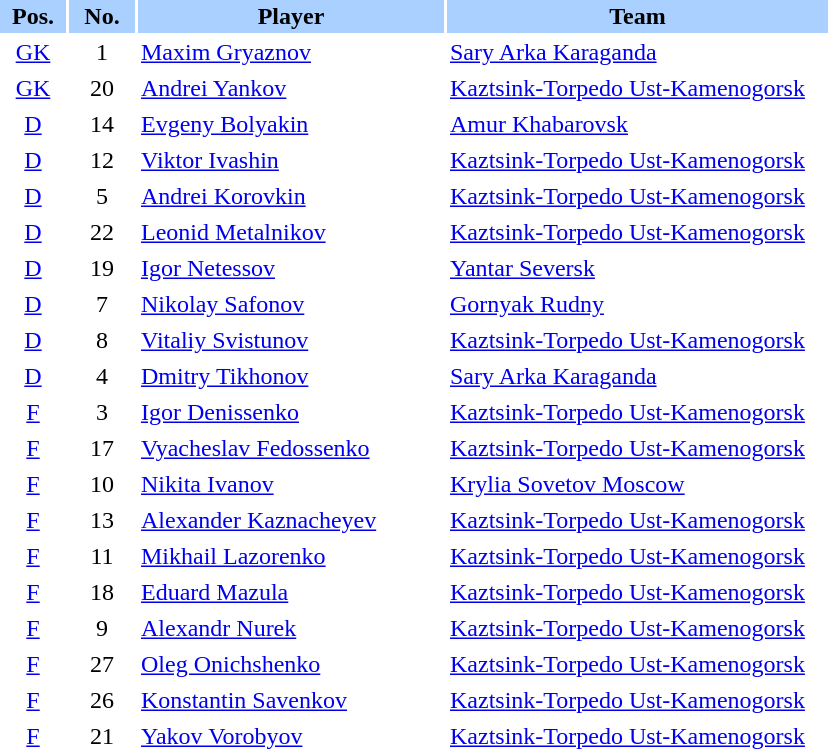<table border="0" cellspacing="2" cellpadding="2">
<tr bgcolor=AAD0FF>
<th width=40>Pos.</th>
<th width=40>No.</th>
<th width=200>Player</th>
<th width=250>Team</th>
</tr>
<tr>
<td style="text-align:center;"><a href='#'>GK</a></td>
<td style="text-align:center;">1</td>
<td><a href='#'>Maxim Gryaznov</a></td>
<td> <a href='#'>Sary Arka Karaganda</a></td>
</tr>
<tr>
<td style="text-align:center;"><a href='#'>GK</a></td>
<td style="text-align:center;">20</td>
<td><a href='#'>Andrei Yankov</a></td>
<td> <a href='#'>Kaztsink-Torpedo Ust-Kamenogorsk</a></td>
</tr>
<tr>
<td style="text-align:center;"><a href='#'>D</a></td>
<td style="text-align:center;">14</td>
<td><a href='#'>Evgeny Bolyakin</a></td>
<td> <a href='#'>Amur Khabarovsk</a></td>
</tr>
<tr>
<td style="text-align:center;"><a href='#'>D</a></td>
<td style="text-align:center;">12</td>
<td><a href='#'>Viktor Ivashin</a></td>
<td> <a href='#'>Kaztsink-Torpedo Ust-Kamenogorsk</a></td>
</tr>
<tr>
<td style="text-align:center;"><a href='#'>D</a></td>
<td style="text-align:center;">5</td>
<td><a href='#'>Andrei Korovkin</a></td>
<td> <a href='#'>Kaztsink-Torpedo Ust-Kamenogorsk</a></td>
</tr>
<tr>
<td style="text-align:center;"><a href='#'>D</a></td>
<td style="text-align:center;">22</td>
<td><a href='#'>Leonid Metalnikov</a></td>
<td> <a href='#'>Kaztsink-Torpedo Ust-Kamenogorsk</a></td>
</tr>
<tr>
<td style="text-align:center;"><a href='#'>D</a></td>
<td style="text-align:center;">19</td>
<td><a href='#'>Igor Netessov</a></td>
<td> <a href='#'>Yantar Seversk</a></td>
</tr>
<tr>
<td style="text-align:center;"><a href='#'>D</a></td>
<td style="text-align:center;">7</td>
<td><a href='#'>Nikolay Safonov</a></td>
<td> <a href='#'>Gornyak Rudny</a></td>
</tr>
<tr>
<td style="text-align:center;"><a href='#'>D</a></td>
<td style="text-align:center;">8</td>
<td><a href='#'>Vitaliy Svistunov</a></td>
<td> <a href='#'>Kaztsink-Torpedo Ust-Kamenogorsk</a></td>
</tr>
<tr>
<td style="text-align:center;"><a href='#'>D</a></td>
<td style="text-align:center;">4</td>
<td><a href='#'>Dmitry Tikhonov</a></td>
<td> <a href='#'>Sary Arka Karaganda</a></td>
</tr>
<tr>
<td style="text-align:center;"><a href='#'>F</a></td>
<td style="text-align:center;">3</td>
<td><a href='#'>Igor Denissenko</a></td>
<td> <a href='#'>Kaztsink-Torpedo Ust-Kamenogorsk</a></td>
</tr>
<tr>
<td style="text-align:center;"><a href='#'>F</a></td>
<td style="text-align:center;">17</td>
<td><a href='#'>Vyacheslav Fedossenko</a></td>
<td> <a href='#'>Kaztsink-Torpedo Ust-Kamenogorsk</a></td>
</tr>
<tr>
<td style="text-align:center;"><a href='#'>F</a></td>
<td style="text-align:center;">10</td>
<td><a href='#'>Nikita Ivanov</a></td>
<td> <a href='#'>Krylia Sovetov Moscow</a></td>
</tr>
<tr>
<td style="text-align:center;"><a href='#'>F</a></td>
<td style="text-align:center;">13</td>
<td><a href='#'>Alexander Kaznacheyev</a></td>
<td> <a href='#'>Kaztsink-Torpedo Ust-Kamenogorsk</a></td>
</tr>
<tr>
<td style="text-align:center;"><a href='#'>F</a></td>
<td style="text-align:center;">11</td>
<td><a href='#'>Mikhail Lazorenko</a></td>
<td> <a href='#'>Kaztsink-Torpedo Ust-Kamenogorsk</a></td>
</tr>
<tr>
<td style="text-align:center;"><a href='#'>F</a></td>
<td style="text-align:center;">18</td>
<td><a href='#'>Eduard Mazula</a></td>
<td> <a href='#'>Kaztsink-Torpedo Ust-Kamenogorsk</a></td>
</tr>
<tr>
<td style="text-align:center;"><a href='#'>F</a></td>
<td style="text-align:center;">9</td>
<td><a href='#'>Alexandr Nurek</a></td>
<td> <a href='#'>Kaztsink-Torpedo Ust-Kamenogorsk</a></td>
</tr>
<tr>
<td style="text-align:center;"><a href='#'>F</a></td>
<td style="text-align:center;">27</td>
<td><a href='#'>Oleg Onichshenko</a></td>
<td> <a href='#'>Kaztsink-Torpedo Ust-Kamenogorsk</a></td>
</tr>
<tr>
<td style="text-align:center;"><a href='#'>F</a></td>
<td style="text-align:center;">26</td>
<td><a href='#'>Konstantin Savenkov</a></td>
<td> <a href='#'>Kaztsink-Torpedo Ust-Kamenogorsk</a></td>
</tr>
<tr>
<td style="text-align:center;"><a href='#'>F</a></td>
<td style="text-align:center;">21</td>
<td><a href='#'>Yakov Vorobyov</a></td>
<td> <a href='#'>Kaztsink-Torpedo Ust-Kamenogorsk</a></td>
</tr>
</table>
